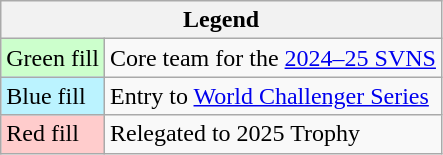<table class="wikitable">
<tr>
<th colspan="2">Legend</th>
</tr>
<tr>
<td bgcolor="ccffcc">Green fill</td>
<td>Core team for the <a href='#'>2024–25 SVNS</a></td>
</tr>
<tr>
<td bgcolor="#bbf3ff">Blue fill</td>
<td>Entry to <a href='#'>World Challenger Series</a></td>
</tr>
<tr>
<td bgcolor="ffcccc">Red fill</td>
<td>Relegated to 2025 Trophy</td>
</tr>
</table>
